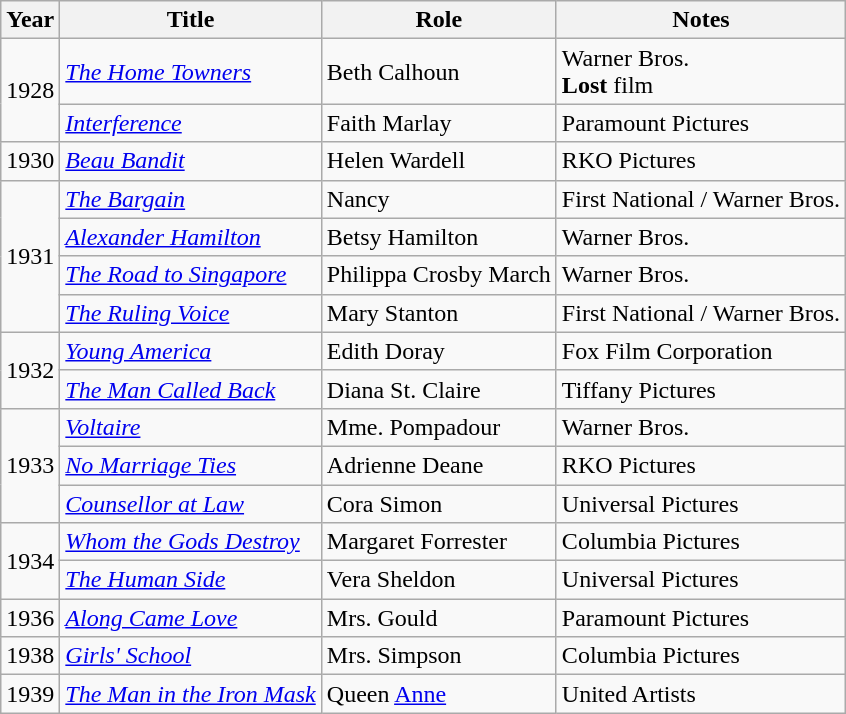<table class="wikitable sortable">
<tr>
<th>Year</th>
<th>Title</th>
<th>Role</th>
<th class="unsortable">Notes</th>
</tr>
<tr>
<td rowspan=2>1928</td>
<td><em><a href='#'>The Home Towners</a></em></td>
<td>Beth Calhoun</td>
<td>Warner Bros. <br> <strong>Lost</strong> film</td>
</tr>
<tr>
<td><em><a href='#'>Interference</a></em></td>
<td>Faith Marlay</td>
<td>Paramount Pictures</td>
</tr>
<tr>
<td>1930</td>
<td><em><a href='#'>Beau Bandit</a></em></td>
<td>Helen Wardell</td>
<td>RKO Pictures</td>
</tr>
<tr>
<td rowspan=4>1931</td>
<td><em><a href='#'>The Bargain</a></em></td>
<td>Nancy</td>
<td>First National / Warner Bros.</td>
</tr>
<tr>
<td><em><a href='#'>Alexander Hamilton</a></em></td>
<td>Betsy Hamilton</td>
<td>Warner Bros.</td>
</tr>
<tr>
<td><em><a href='#'>The Road to Singapore</a></em></td>
<td>Philippa Crosby March</td>
<td>Warner Bros.</td>
</tr>
<tr>
<td><em><a href='#'>The Ruling Voice</a></em></td>
<td>Mary Stanton</td>
<td>First National / Warner Bros.</td>
</tr>
<tr>
<td rowspan=2>1932</td>
<td><em><a href='#'>Young America</a></em></td>
<td>Edith Doray</td>
<td>Fox Film Corporation</td>
</tr>
<tr>
<td><em><a href='#'>The Man Called Back</a></em></td>
<td>Diana St. Claire</td>
<td>Tiffany Pictures</td>
</tr>
<tr>
<td rowspan=3>1933</td>
<td><em><a href='#'>Voltaire</a></em></td>
<td>Mme. Pompadour</td>
<td>Warner Bros.</td>
</tr>
<tr>
<td><em><a href='#'>No Marriage Ties</a></em></td>
<td>Adrienne Deane</td>
<td>RKO Pictures</td>
</tr>
<tr>
<td><em><a href='#'>Counsellor at Law</a></em></td>
<td>Cora Simon</td>
<td>Universal Pictures</td>
</tr>
<tr>
<td rowspan=2>1934</td>
<td><em><a href='#'>Whom the Gods Destroy</a></em></td>
<td>Margaret Forrester</td>
<td>Columbia Pictures</td>
</tr>
<tr>
<td><em><a href='#'>The Human Side</a></em></td>
<td>Vera Sheldon</td>
<td>Universal Pictures</td>
</tr>
<tr>
<td>1936</td>
<td><em><a href='#'>Along Came Love</a></em></td>
<td>Mrs. Gould</td>
<td>Paramount Pictures</td>
</tr>
<tr>
<td>1938</td>
<td><em><a href='#'>Girls' School</a></em></td>
<td>Mrs. Simpson</td>
<td>Columbia Pictures</td>
</tr>
<tr>
<td>1939</td>
<td><em><a href='#'>The Man in the Iron Mask</a></em></td>
<td>Queen <a href='#'>Anne</a></td>
<td>United Artists</td>
</tr>
</table>
